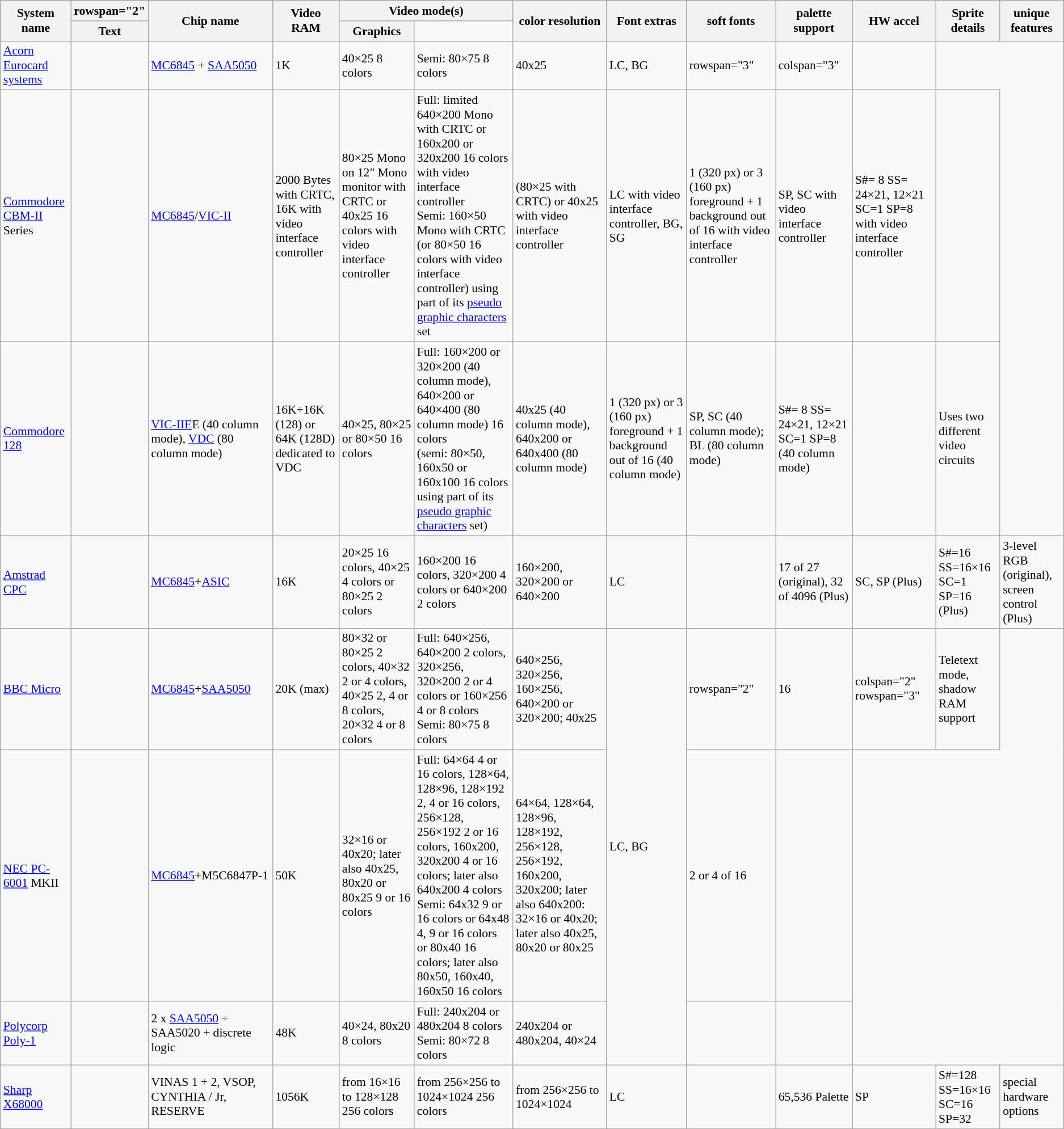<table class="wikitable sortable sort-under" style="font-size: 90%;">
<tr>
<th rowspan="2">System name</th>
<th>rowspan="2" </th>
<th rowspan="2">Chip name</th>
<th rowspan="2">Video RAM</th>
<th colspan="2">Video mode(s)</th>
<th rowspan="2">color resolution</th>
<th rowspan="2">Font extras</th>
<th rowspan="2">soft fonts</th>
<th rowspan="2">palette support</th>
<th rowspan="2">HW accel</th>
<th rowspan="2">Sprite details</th>
<th rowspan="2">unique features</th>
</tr>
<tr>
<th>Text</th>
<th>Graphics</th>
</tr>
<tr>
<td><a href='#'>Acorn Eurocard systems</a></td>
<td></td>
<td><a href='#'>MC6845</a> + <a href='#'>SAA5050</a></td>
<td>1K</td>
<td>40×25 8 colors</td>
<td>Semi: 80×75 8 colors</td>
<td>40x25</td>
<td>LC, BG</td>
<td>rowspan="3" </td>
<td>colspan="3" </td>
<td></td>
</tr>
<tr>
<td><a href='#'>Commodore CBM-II</a> Series</td>
<td></td>
<td><a href='#'>MC6845</a>/<a href='#'>VIC-II</a></td>
<td>2000 Bytes with CRTC, 16K with video interface controller</td>
<td>80×25 Mono on 12" Mono monitor with CRTC or 40x25 16 colors with video interface controller</td>
<td>Full: limited 640×200 Mono with CRTC or 160x200 or 320x200 16 colors with video interface controller<br>Semi: 160×50 Mono with CRTC (or 80×50 16 colors with video interface controller) using part of its <a href='#'>pseudo graphic characters</a> set</td>
<td>(80×25 with CRTC) or 40x25 with video interface controller</td>
<td>LC with video interface controller, BG, SG</td>
<td>1 (320 px) or 3 (160 px) foreground + 1 background out of 16 with video interface controller</td>
<td>SP, SC with video interface controller</td>
<td>S#= 8 SS= 24×21, 12×21 SC=1 SP=8 with video interface controller</td>
<td></td>
</tr>
<tr>
<td><a href='#'>Commodore 128</a></td>
<td></td>
<td><a href='#'>VIC-IIE</a>E (40 column mode), <a href='#'>VDC</a> (80 column mode)</td>
<td>16K+16K (128) or 64K (128D) dedicated to VDC</td>
<td>40×25, 80×25 or 80×50 16 colors</td>
<td>Full: 160×200 or 320×200 (40 column mode), 640×200 or 640×400 (80 column mode) 16 colors<br>(semi: 80×50, 160x50 or 160x100 16 colors using part of its <a href='#'>pseudo graphic characters</a> set)</td>
<td>40x25 (40 column mode), 640x200 or 640x400 (80 column mode)</td>
<td>1 (320 px) or 3 (160 px) foreground + 1 background out of 16 (40 column mode)</td>
<td>SP, SC (40 column mode); BL (80 column mode)</td>
<td>S#= 8 SS= 24×21, 12×21 SC=1 SP=8 (40 column mode)</td>
<td></td>
<td>Uses two different video circuits</td>
</tr>
<tr>
<td><a href='#'>Amstrad CPC</a></td>
<td></td>
<td><a href='#'>MC6845</a>+<a href='#'>ASIC</a></td>
<td>16K</td>
<td>20×25 16 colors, 40×25 4 colors or 80×25 2 colors</td>
<td>160×200 16 colors, 320×200 4 colors or 640×200 2 colors</td>
<td>160×200, 320×200 or 640×200</td>
<td>LC</td>
<td></td>
<td>17 of 27 (original), 32 of 4096 (Plus)</td>
<td>SC, SP (Plus)</td>
<td>S#=16 SS=16×16 SC=1 SP=16 (Plus)</td>
<td>3-level RGB (original), screen control (Plus)</td>
</tr>
<tr>
<td><a href='#'>BBC Micro</a></td>
<td></td>
<td><a href='#'>MC6845</a>+<a href='#'>SAA5050</a></td>
<td>20K (max)</td>
<td>80×32 or 80×25 2 colors, 40×32 2 or 4 colors, 40×25 2, 4 or 8 colors, 20×32 4 or 8 colors</td>
<td>Full: 640×256, 640×200 2 colors, 320×256, 320×200 2 or 4 colors or 160×256 4 or 8 colors<br>Semi: 80×75 8 colors</td>
<td>640×256, 320×256, 160×256, 640×200 or 320×200; 40x25</td>
<td rowspan="3">LC, BG</td>
<td>rowspan="2" </td>
<td>16</td>
<td>colspan="2" rowspan="3" </td>
<td>Teletext mode, shadow RAM support</td>
</tr>
<tr>
<td><a href='#'>NEC PC-6001</a> MKII</td>
<td></td>
<td><a href='#'>MC6845</a>+M5C6847P-1</td>
<td>50K</td>
<td>32×16 or 40x20; later also 40x25, 80x20 or 80x25 9 or 16 colors</td>
<td>Full: 64×64 4 or 16 colors, 128×64, 128×96, 128×192 2, 4 or 16 colors, 256×128, 256×192 2 or 16 colors, 160x200, 320x200 4 or 16 colors; later also 640x200 4 colors<br>Semi: 64x32 9 or 16 colors or 64x48 4, 9 or 16 colors or 80x40 16 colors; later also 80x50, 160x40, 160x50 16 colors</td>
<td>64×64, 128×64, 128×96, 128×192, 256×128, 256×192, 160x200, 320x200; later also 640x200: 32×16 or 40x20; later also 40x25, 80x20 or 80x25</td>
<td>2 or 4 of 16</td>
<td></td>
</tr>
<tr>
<td><a href='#'>Polycorp Poly-1</a></td>
<td></td>
<td>2 x <a href='#'>SAA5050</a> + SAA5020 + discrete logic</td>
<td>48K</td>
<td>40×24, 80x20 8 colors</td>
<td>Full: 240x204 or 480x204 8 colors<br>Semi: 80×72 8 colors</td>
<td>240x204 or 480x204, 40×24</td>
<td></td>
<td Also used three ></td>
</tr>
<tr>
<td><a href='#'>Sharp X68000</a></td>
<td></td>
<td>VINAS 1 + 2, VSOP, CYNTHIA / Jr, RESERVE</td>
<td>1056K</td>
<td>from 16×16 to 128×128 256 colors</td>
<td>from 256×256 to 1024×1024 256 colors</td>
<td>from 256×256 to 1024×1024</td>
<td>LC</td>
<td></td>
<td>65,536 Palette</td>
<td>SP</td>
<td>S#=128 SS=16×16 SC=16 SP=32</td>
<td>special hardware options</td>
</tr>
</table>
